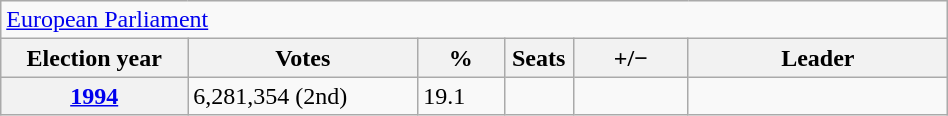<table class=wikitable style="width:50%; border:1px #AAAAFF solid">
<tr>
<td colspan=6><a href='#'>European Parliament</a></td>
</tr>
<tr>
<th width=13%>Election year</th>
<th width=16%>Votes</th>
<th width=6%>%</th>
<th width=1%>Seats</th>
<th width=8%>+/−</th>
<th width=18%>Leader</th>
</tr>
<tr>
<th><a href='#'>1994</a></th>
<td>6,281,354 (2nd)</td>
<td>19.1</td>
<td></td>
<td></td>
<td></td>
</tr>
</table>
